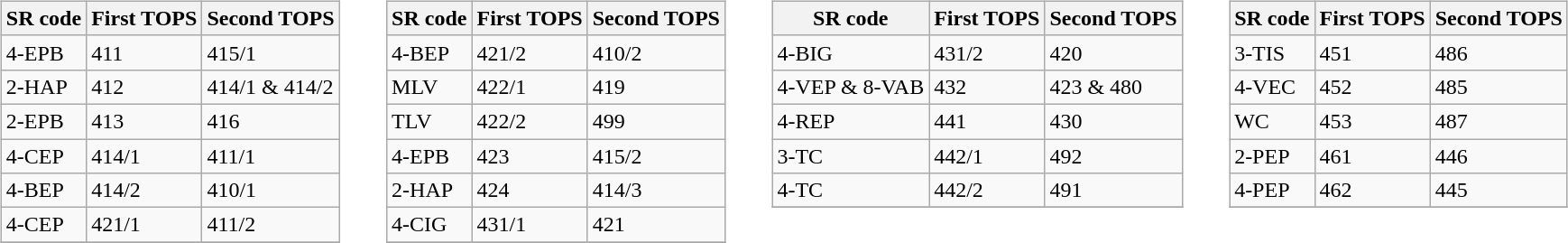<table>
<tr>
<td valign=top><br><table class="wikitable">
<tr>
<th>SR code</th>
<th>First TOPS</th>
<th>Second TOPS</th>
</tr>
<tr>
<td>4-EPB</td>
<td>411</td>
<td>415/1</td>
</tr>
<tr>
<td>2-HAP</td>
<td>412</td>
<td>414/1 & 414/2</td>
</tr>
<tr>
<td>2-EPB</td>
<td>413</td>
<td>416</td>
</tr>
<tr>
<td>4-CEP</td>
<td>414/1</td>
<td>411/1</td>
</tr>
<tr>
<td>4-BEP</td>
<td>414/2</td>
<td>410/1</td>
</tr>
<tr>
<td>4-CEP</td>
<td>421/1</td>
<td>411/2</td>
</tr>
<tr>
</tr>
</table>
</td>
<td width=10></td>
<td valign=top><br><table class="wikitable">
<tr>
<th>SR code</th>
<th>First TOPS</th>
<th>Second TOPS</th>
</tr>
<tr>
<td>4-BEP</td>
<td>421/2</td>
<td>410/2</td>
</tr>
<tr>
<td>MLV</td>
<td>422/1</td>
<td>419</td>
</tr>
<tr>
<td>TLV</td>
<td>422/2</td>
<td>499</td>
</tr>
<tr>
<td>4-EPB</td>
<td>423</td>
<td>415/2</td>
</tr>
<tr>
<td>2-HAP</td>
<td>424</td>
<td>414/3</td>
</tr>
<tr>
<td>4-CIG</td>
<td>431/1</td>
<td>421</td>
</tr>
<tr>
</tr>
</table>
</td>
<td width=10></td>
<td valign=top><br><table class="wikitable">
<tr>
<th>SR code</th>
<th>First TOPS</th>
<th>Second TOPS</th>
</tr>
<tr>
<td>4-BIG</td>
<td>431/2</td>
<td>420</td>
</tr>
<tr>
<td>4-VEP & 8-VAB</td>
<td>432</td>
<td>423 & 480</td>
</tr>
<tr>
<td>4-REP</td>
<td>441</td>
<td>430</td>
</tr>
<tr>
<td>3-TC</td>
<td>442/1</td>
<td>492</td>
</tr>
<tr>
<td>4-TC</td>
<td>442/2</td>
<td>491</td>
</tr>
<tr>
</tr>
</table>
</td>
<td width=10></td>
<td valign=top><br><table class="wikitable">
<tr>
<th>SR code</th>
<th>First TOPS</th>
<th>Second TOPS</th>
</tr>
<tr>
<td>3-TIS</td>
<td>451</td>
<td>486</td>
</tr>
<tr>
<td>4-VEC</td>
<td>452</td>
<td>485</td>
</tr>
<tr>
<td>WC</td>
<td>453</td>
<td>487</td>
</tr>
<tr>
<td>2-PEP</td>
<td>461</td>
<td>446</td>
</tr>
<tr>
<td>4-PEP</td>
<td>462</td>
<td>445</td>
</tr>
<tr>
</tr>
</table>
</td>
</tr>
</table>
